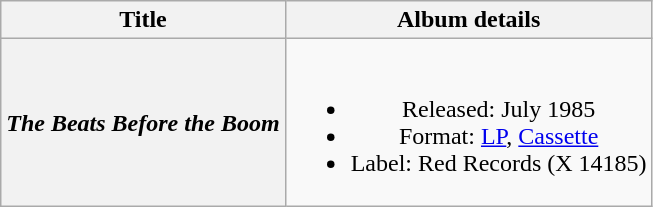<table class="wikitable plainrowheaders" style="text-align:center;" border="1">
<tr>
<th>Title</th>
<th>Album details</th>
</tr>
<tr>
<th scope="row"><em>The Beats Before the Boom</em></th>
<td><br><ul><li>Released: July 1985</li><li>Format: <a href='#'>LP</a>, <a href='#'>Cassette</a></li><li>Label: Red Records (X 14185)</li></ul></td>
</tr>
</table>
